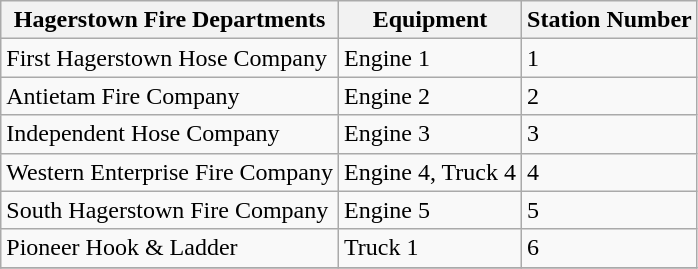<table class="wikitable">
<tr>
<th>Hagerstown Fire Departments</th>
<th>Equipment</th>
<th>Station Number</th>
</tr>
<tr>
<td>First Hagerstown Hose Company</td>
<td>Engine 1</td>
<td>1</td>
</tr>
<tr>
<td>Antietam Fire Company</td>
<td>Engine 2</td>
<td>2</td>
</tr>
<tr>
<td>Independent Hose Company</td>
<td>Engine 3</td>
<td>3</td>
</tr>
<tr>
<td>Western Enterprise Fire Company</td>
<td>Engine 4, Truck 4</td>
<td>4</td>
</tr>
<tr>
<td>South Hagerstown Fire Company</td>
<td>Engine 5</td>
<td>5</td>
</tr>
<tr>
<td>Pioneer Hook & Ladder</td>
<td>Truck 1</td>
<td>6</td>
</tr>
<tr>
</tr>
</table>
